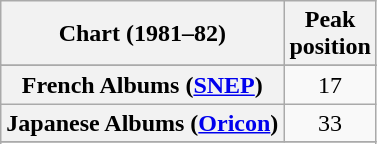<table class="wikitable sortable plainrowheaders">
<tr>
<th scope="col">Chart (1981–82)</th>
<th scope="col">Peak<br>position</th>
</tr>
<tr>
</tr>
<tr>
</tr>
<tr>
<th scope="row">French Albums (<a href='#'>SNEP</a>)</th>
<td align="center">17</td>
</tr>
<tr>
<th scope="row">Japanese Albums (<a href='#'>Oricon</a>)</th>
<td style="text-align:center;">33</td>
</tr>
<tr>
</tr>
<tr>
</tr>
<tr>
</tr>
<tr>
</tr>
</table>
